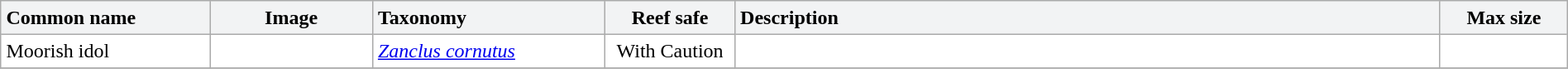<table class="sortable collapsible" cellpadding="4" width="100%" border="1" style="border:1px solid #aaa; border-collapse:collapse">
<tr>
<th align="left" style="background:#F2F3F4" width="170px">Common name</th>
<th style="background:#F2F3F4" width="130px" class="unsortable">Image</th>
<th align="left" style="background:#F2F3F4" width="190px">Taxonomy</th>
<th style="background:#F2F3F4" width="100px">Reef safe</th>
<th align="left" style="background:#F2F3F4" width="610px" class="unsortable">Description</th>
<th style="background:#F2F3F4" width="100px">Max size</th>
</tr>
<tr>
<td>Moorish idol</td>
<td></td>
<td><em><a href='#'>Zanclus cornutus</a></em></td>
<td align="center">With Caution</td>
<td></td>
<td align="center"></td>
</tr>
<tr>
</tr>
</table>
